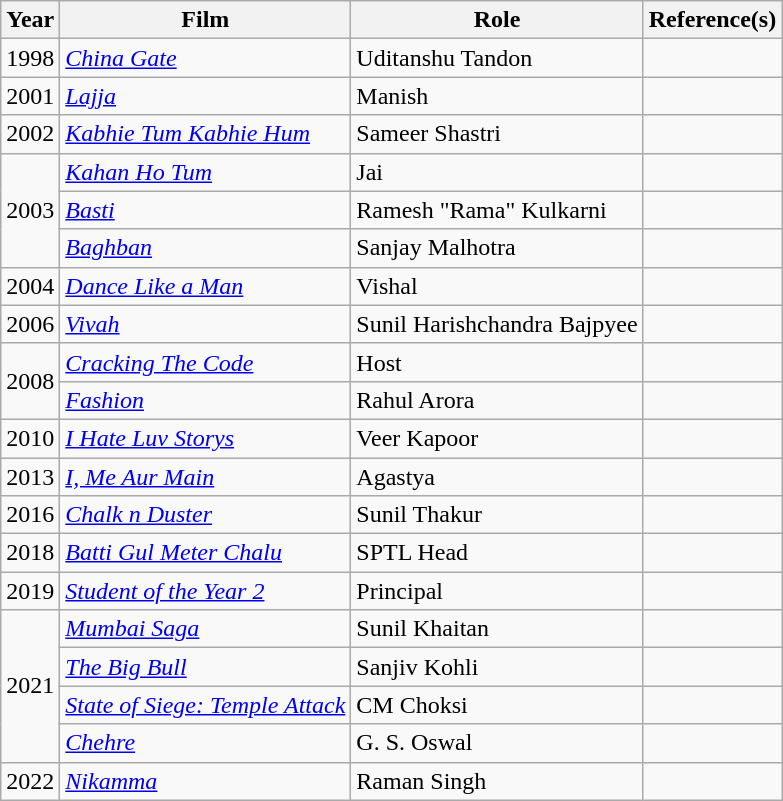<table class="wikitable">
<tr>
<th>Year</th>
<th>Film</th>
<th>Role</th>
<th>Reference(s)</th>
</tr>
<tr>
<td>1998</td>
<td><em><a href='#'>China Gate</a></em></td>
<td>Uditanshu Tandon</td>
<td></td>
</tr>
<tr>
<td>2001</td>
<td><em><a href='#'>Lajja</a></em></td>
<td>Manish</td>
<td></td>
</tr>
<tr>
<td>2002</td>
<td><em><a href='#'>Kabhie Tum Kabhie Hum</a></em></td>
<td>Sameer Shastri</td>
<td></td>
</tr>
<tr>
<td rowspan="3">2003</td>
<td><em><a href='#'>Kahan Ho Tum</a></em></td>
<td>Jai</td>
<td></td>
</tr>
<tr>
<td><em><a href='#'>Basti</a></em></td>
<td>Ramesh "Rama" Kulkarni</td>
<td></td>
</tr>
<tr>
<td><em><a href='#'>Baghban</a></em></td>
<td>Sanjay Malhotra</td>
<td></td>
</tr>
<tr>
<td>2004</td>
<td><em><a href='#'>Dance Like a Man</a></em></td>
<td>Vishal</td>
<td></td>
</tr>
<tr>
<td>2006</td>
<td><em><a href='#'>Vivah</a></em></td>
<td>Sunil Harishchandra Bajpyee</td>
<td></td>
</tr>
<tr>
<td rowspan="2">2008</td>
<td><em><a href='#'>Cracking The Code</a></em></td>
<td>Host</td>
<td></td>
</tr>
<tr>
<td><em><a href='#'>Fashion</a></em></td>
<td>Rahul Arora</td>
<td></td>
</tr>
<tr>
<td>2010</td>
<td><em><a href='#'>I Hate Luv Storys</a></em></td>
<td>Veer Kapoor</td>
<td></td>
</tr>
<tr>
<td>2013</td>
<td><em><a href='#'>I, Me Aur Main</a></em></td>
<td>Agastya</td>
<td></td>
</tr>
<tr>
<td>2016</td>
<td><em><a href='#'>Chalk n Duster</a></em></td>
<td>Sunil Thakur</td>
<td></td>
</tr>
<tr>
<td>2018</td>
<td><em><a href='#'>Batti Gul Meter Chalu</a></em></td>
<td>SPTL Head</td>
<td></td>
</tr>
<tr>
<td>2019</td>
<td><em><a href='#'>Student of the Year 2</a></em></td>
<td>Principal</td>
<td></td>
</tr>
<tr>
<td rowspan="4">2021</td>
<td><em><a href='#'>Mumbai Saga</a></em></td>
<td>Sunil Khaitan</td>
<td></td>
</tr>
<tr>
<td><em><a href='#'>The Big Bull</a></em></td>
<td>Sanjiv Kohli</td>
<td></td>
</tr>
<tr>
<td><em><a href='#'>State of Siege: Temple Attack</a></em></td>
<td>CM Choksi</td>
<td></td>
</tr>
<tr>
<td><em><a href='#'>Chehre</a></em></td>
<td>G. S. Oswal</td>
<td></td>
</tr>
<tr>
<td>2022</td>
<td><em><a href='#'>Nikamma</a></em></td>
<td>Raman Singh</td>
<td></td>
</tr>
</table>
